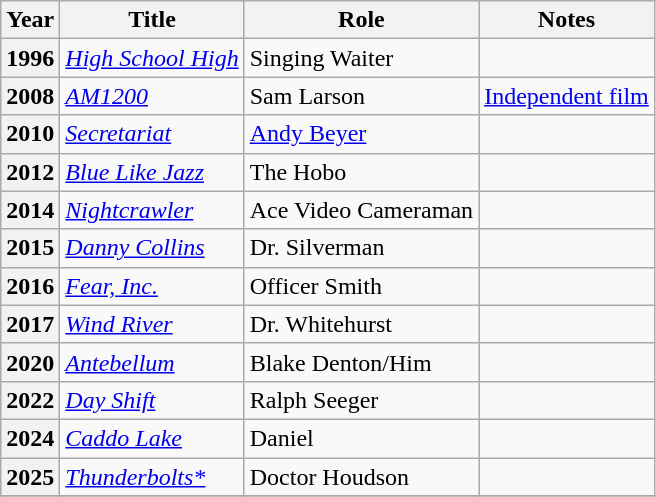<table class="wikitable plainrowheaders sortable">
<tr>
<th scope="col">Year</th>
<th scope="col">Title</th>
<th scope="col">Role</th>
<th>Notes</th>
</tr>
<tr>
<th scope="row">1996</th>
<td><em><a href='#'>High School High</a></em></td>
<td>Singing Waiter</td>
<td></td>
</tr>
<tr>
<th scope="row">2008</th>
<td><a href='#'><em>AM1200</em></a></td>
<td>Sam Larson</td>
<td><a href='#'>Independent film</a></td>
</tr>
<tr>
<th scope="row">2010</th>
<td><em><a href='#'>Secretariat</a></em></td>
<td><a href='#'>Andy Beyer</a></td>
<td></td>
</tr>
<tr>
<th scope="row">2012</th>
<td><em><a href='#'>Blue Like Jazz</a></em></td>
<td>The Hobo</td>
<td></td>
</tr>
<tr>
<th scope="row">2014</th>
<td><em><a href='#'>Nightcrawler</a></em></td>
<td>Ace Video Cameraman</td>
<td></td>
</tr>
<tr>
<th scope="row">2015</th>
<td><em><a href='#'>Danny Collins</a></em></td>
<td>Dr. Silverman</td>
<td></td>
</tr>
<tr>
<th scope="row">2016</th>
<td><em><a href='#'>Fear, Inc.</a></em></td>
<td>Officer Smith</td>
<td></td>
</tr>
<tr>
<th scope="row">2017</th>
<td><em><a href='#'>Wind River</a></em></td>
<td>Dr. Whitehurst</td>
<td></td>
</tr>
<tr>
<th scope="row">2020</th>
<td><em><a href='#'>Antebellum</a></em></td>
<td>Blake Denton/Him</td>
<td></td>
</tr>
<tr>
<th scope="row">2022</th>
<td><em><a href='#'>Day Shift</a></em></td>
<td>Ralph Seeger</td>
<td></td>
</tr>
<tr>
<th scope="row">2024</th>
<td><em><a href='#'>Caddo Lake</a></em></td>
<td>Daniel</td>
<td></td>
</tr>
<tr>
<th scope="row">2025</th>
<td><em><a href='#'>Thunderbolts*</a></em></td>
<td>Doctor Houdson</td>
<td></td>
</tr>
<tr>
</tr>
</table>
